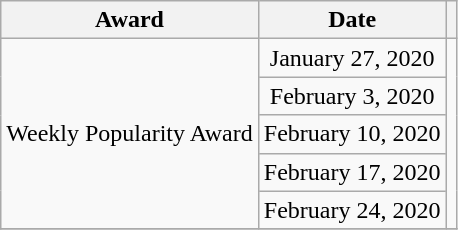<table class="wikitable" style="text-align:center;">
<tr>
<th>Award</th>
<th>Date</th>
<th></th>
</tr>
<tr>
<td rowspan="5">Weekly Popularity Award</td>
<td align="center">January 27, 2020</td>
<td rowspan="5"></td>
</tr>
<tr>
<td align="center">February 3, 2020</td>
</tr>
<tr>
<td align="center">February 10, 2020</td>
</tr>
<tr>
<td align="center">February 17, 2020</td>
</tr>
<tr>
<td align="center">February 24, 2020</td>
</tr>
<tr>
</tr>
</table>
